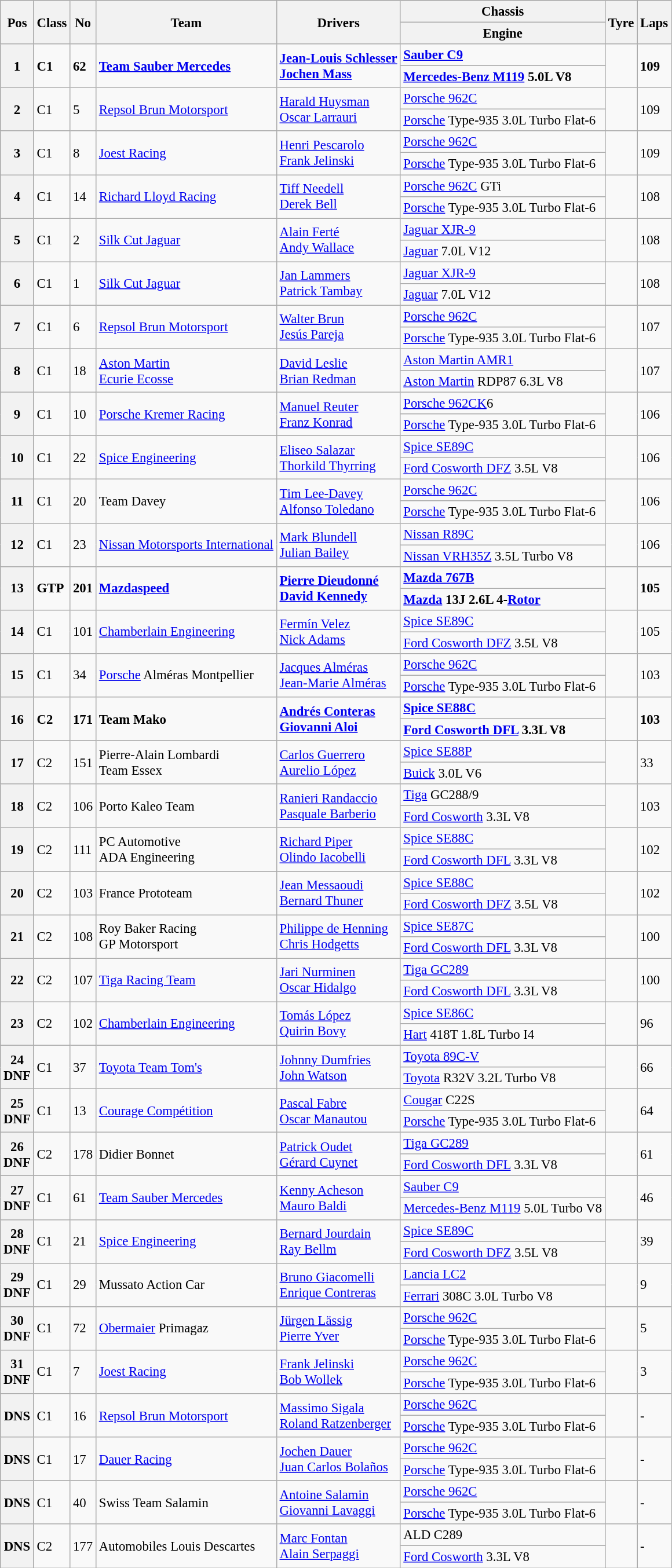<table class="wikitable" style="font-size: 95%;">
<tr>
<th rowspan=2>Pos</th>
<th rowspan=2>Class</th>
<th rowspan=2>No</th>
<th rowspan=2>Team</th>
<th rowspan=2>Drivers</th>
<th>Chassis</th>
<th rowspan=2>Tyre</th>
<th rowspan=2>Laps</th>
</tr>
<tr>
<th>Engine</th>
</tr>
<tr style="font-weight:bold">
<th rowspan=2>1</th>
<td rowspan=2>C1</td>
<td rowspan=2>62</td>
<td rowspan=2> <a href='#'>Team Sauber Mercedes</a></td>
<td rowspan=2> <a href='#'>Jean-Louis Schlesser</a><br> <a href='#'>Jochen Mass</a></td>
<td><a href='#'>Sauber C9</a></td>
<td rowspan=2></td>
<td rowspan=2>109</td>
</tr>
<tr style="font-weight:bold">
<td><a href='#'>Mercedes-Benz M119</a> 5.0L V8</td>
</tr>
<tr>
<th rowspan=2>2</th>
<td rowspan=2>C1</td>
<td rowspan=2>5</td>
<td rowspan=2> <a href='#'>Repsol Brun Motorsport</a></td>
<td rowspan=2> <a href='#'>Harald Huysman</a><br> <a href='#'>Oscar Larrauri</a></td>
<td><a href='#'>Porsche 962C</a></td>
<td rowspan=2></td>
<td rowspan=2>109</td>
</tr>
<tr>
<td><a href='#'>Porsche</a> Type-935 3.0L Turbo Flat-6</td>
</tr>
<tr>
<th rowspan=2>3</th>
<td rowspan=2>C1</td>
<td rowspan=2>8</td>
<td rowspan=2> <a href='#'>Joest Racing</a></td>
<td rowspan=2> <a href='#'>Henri Pescarolo</a><br> <a href='#'>Frank Jelinski</a></td>
<td><a href='#'>Porsche 962C</a></td>
<td rowspan=2></td>
<td rowspan=2>109</td>
</tr>
<tr>
<td><a href='#'>Porsche</a> Type-935 3.0L Turbo Flat-6</td>
</tr>
<tr>
<th rowspan=2>4</th>
<td rowspan=2>C1</td>
<td rowspan=2>14</td>
<td rowspan=2> <a href='#'>Richard Lloyd Racing</a></td>
<td rowspan=2> <a href='#'>Tiff Needell</a><br> <a href='#'>Derek Bell</a></td>
<td><a href='#'>Porsche 962C</a> GTi</td>
<td rowspan=2></td>
<td rowspan=2>108</td>
</tr>
<tr>
<td><a href='#'>Porsche</a> Type-935 3.0L Turbo Flat-6</td>
</tr>
<tr>
<th rowspan=2>5</th>
<td rowspan=2>C1</td>
<td rowspan=2>2</td>
<td rowspan=2> <a href='#'>Silk Cut Jaguar</a></td>
<td rowspan=2> <a href='#'>Alain Ferté</a><br> <a href='#'>Andy Wallace</a></td>
<td><a href='#'>Jaguar XJR-9</a></td>
<td rowspan=2></td>
<td rowspan=2>108</td>
</tr>
<tr>
<td><a href='#'>Jaguar</a> 7.0L V12</td>
</tr>
<tr>
<th rowspan=2>6</th>
<td rowspan=2>C1</td>
<td rowspan=2>1</td>
<td rowspan=2> <a href='#'>Silk Cut Jaguar</a></td>
<td rowspan=2> <a href='#'>Jan Lammers</a><br> <a href='#'>Patrick Tambay</a></td>
<td><a href='#'>Jaguar XJR-9</a></td>
<td rowspan=2></td>
<td rowspan=2>108</td>
</tr>
<tr>
<td><a href='#'>Jaguar</a> 7.0L V12</td>
</tr>
<tr>
<th rowspan=2>7</th>
<td rowspan=2>C1</td>
<td rowspan=2>6</td>
<td rowspan=2> <a href='#'>Repsol Brun Motorsport</a></td>
<td rowspan=2> <a href='#'>Walter Brun</a><br> <a href='#'>Jesús Pareja</a></td>
<td><a href='#'>Porsche 962C</a></td>
<td rowspan=2></td>
<td rowspan=2>107</td>
</tr>
<tr>
<td><a href='#'>Porsche</a> Type-935 3.0L Turbo Flat-6</td>
</tr>
<tr>
<th rowspan=2>8</th>
<td rowspan=2>C1</td>
<td rowspan=2>18</td>
<td rowspan=2> <a href='#'>Aston Martin</a><br> <a href='#'>Ecurie Ecosse</a></td>
<td rowspan=2> <a href='#'>David Leslie</a><br> <a href='#'>Brian Redman</a></td>
<td><a href='#'>Aston Martin AMR1</a></td>
<td rowspan=2></td>
<td rowspan=2>107</td>
</tr>
<tr>
<td><a href='#'>Aston Martin</a> RDP87 6.3L V8</td>
</tr>
<tr>
<th rowspan=2>9</th>
<td rowspan=2>C1</td>
<td rowspan=2>10</td>
<td rowspan=2> <a href='#'>Porsche Kremer Racing</a></td>
<td rowspan=2> <a href='#'>Manuel Reuter</a><br> <a href='#'>Franz Konrad</a></td>
<td><a href='#'>Porsche 962CK</a>6</td>
<td rowspan=2></td>
<td rowspan=2>106</td>
</tr>
<tr>
<td><a href='#'>Porsche</a> Type-935 3.0L Turbo Flat-6</td>
</tr>
<tr>
<th rowspan=2>10</th>
<td rowspan=2>C1</td>
<td rowspan=2>22</td>
<td rowspan=2> <a href='#'>Spice Engineering</a></td>
<td rowspan=2> <a href='#'>Eliseo Salazar</a><br> <a href='#'>Thorkild Thyrring</a></td>
<td><a href='#'>Spice SE89C</a></td>
<td rowspan=2></td>
<td rowspan=2>106</td>
</tr>
<tr>
<td><a href='#'>Ford Cosworth DFZ</a> 3.5L V8</td>
</tr>
<tr>
<th rowspan=2>11</th>
<td rowspan=2>C1</td>
<td rowspan=2>20</td>
<td rowspan=2> Team Davey</td>
<td rowspan=2> <a href='#'>Tim Lee-Davey</a><br> <a href='#'>Alfonso Toledano</a></td>
<td><a href='#'>Porsche 962C</a></td>
<td rowspan=2></td>
<td rowspan=2>106</td>
</tr>
<tr>
<td><a href='#'>Porsche</a> Type-935 3.0L Turbo Flat-6</td>
</tr>
<tr>
<th rowspan=2>12</th>
<td rowspan=2>C1</td>
<td rowspan=2>23</td>
<td rowspan=2> <a href='#'>Nissan Motorsports International</a></td>
<td rowspan=2> <a href='#'>Mark Blundell</a><br> <a href='#'>Julian Bailey</a></td>
<td><a href='#'>Nissan R89C</a></td>
<td rowspan=2></td>
<td rowspan=2>106</td>
</tr>
<tr>
<td><a href='#'>Nissan VRH35Z</a> 3.5L Turbo V8</td>
</tr>
<tr style="font-weight:bold">
<th rowspan=2>13</th>
<td rowspan=2>GTP</td>
<td rowspan=2>201</td>
<td rowspan=2> <a href='#'>Mazdaspeed</a></td>
<td rowspan=2> <a href='#'>Pierre Dieudonné</a><br> <a href='#'>David Kennedy</a></td>
<td><a href='#'>Mazda 767B</a></td>
<td rowspan=2></td>
<td rowspan=2>105</td>
</tr>
<tr style="font-weight:bold">
<td><a href='#'>Mazda</a> 13J 2.6L 4-<a href='#'>Rotor</a></td>
</tr>
<tr>
<th rowspan=2>14</th>
<td rowspan=2>C1</td>
<td rowspan=2>101</td>
<td rowspan=2> <a href='#'>Chamberlain Engineering</a></td>
<td rowspan=2> <a href='#'>Fermín Velez</a><br> <a href='#'>Nick Adams</a></td>
<td><a href='#'>Spice SE89C</a></td>
<td rowspan=2></td>
<td rowspan=2>105</td>
</tr>
<tr>
<td><a href='#'>Ford Cosworth DFZ</a> 3.5L V8</td>
</tr>
<tr>
<th rowspan=2>15</th>
<td rowspan=2>C1</td>
<td rowspan=2>34</td>
<td rowspan=2> <a href='#'>Porsche</a> Alméras Montpellier</td>
<td rowspan=2> <a href='#'>Jacques Alméras</a><br> <a href='#'>Jean-Marie Alméras</a></td>
<td><a href='#'>Porsche 962C</a></td>
<td rowspan=2></td>
<td rowspan=2>103</td>
</tr>
<tr>
<td><a href='#'>Porsche</a> Type-935 3.0L Turbo Flat-6</td>
</tr>
<tr style="font-weight:bold">
<th rowspan=2>16</th>
<td rowspan=2>C2</td>
<td rowspan=2>171</td>
<td rowspan=2> Team Mako</td>
<td rowspan=2> <a href='#'>Andrés Conteras</a><br> <a href='#'>Giovanni Aloi</a></td>
<td><a href='#'>Spice SE88C</a></td>
<td rowspan=2></td>
<td rowspan=2>103</td>
</tr>
<tr style="font-weight:bold">
<td><a href='#'>Ford Cosworth DFL</a> 3.3L V8</td>
</tr>
<tr>
<th rowspan=2>17</th>
<td rowspan=2>C2</td>
<td rowspan=2>151</td>
<td rowspan=2> Pierre-Alain Lombardi<br> Team Essex</td>
<td rowspan=2> <a href='#'>Carlos Guerrero</a><br> <a href='#'>Aurelio López</a></td>
<td><a href='#'>Spice SE88P</a></td>
<td rowspan=2></td>
<td rowspan=2>33</td>
</tr>
<tr>
<td><a href='#'>Buick</a> 3.0L V6</td>
</tr>
<tr>
<th rowspan=2>18</th>
<td rowspan=2>C2</td>
<td rowspan=2>106</td>
<td rowspan=2> Porto Kaleo Team</td>
<td rowspan=2> <a href='#'>Ranieri Randaccio</a><br> <a href='#'>Pasquale Barberio</a></td>
<td><a href='#'>Tiga</a> GC288/9</td>
<td rowspan=2></td>
<td rowspan=2>103</td>
</tr>
<tr>
<td><a href='#'>Ford Cosworth</a> 3.3L V8</td>
</tr>
<tr>
<th rowspan=2>19</th>
<td rowspan=2>C2</td>
<td rowspan=2>111</td>
<td rowspan=2> PC Automotive<br> ADA Engineering</td>
<td rowspan=2> <a href='#'>Richard Piper</a><br> <a href='#'>Olindo Iacobelli</a></td>
<td><a href='#'>Spice SE88C</a></td>
<td rowspan=2></td>
<td rowspan=2>102</td>
</tr>
<tr>
<td><a href='#'>Ford Cosworth DFL</a> 3.3L V8</td>
</tr>
<tr>
<th rowspan=2>20</th>
<td rowspan=2>C2</td>
<td rowspan=2>103</td>
<td rowspan=2> France Prototeam</td>
<td rowspan=2> <a href='#'>Jean Messaoudi</a><br> <a href='#'>Bernard Thuner</a></td>
<td><a href='#'>Spice SE88C</a></td>
<td rowspan=2></td>
<td rowspan=2>102</td>
</tr>
<tr>
<td><a href='#'>Ford Cosworth DFZ</a> 3.5L V8</td>
</tr>
<tr>
<th rowspan=2>21</th>
<td rowspan=2>C2</td>
<td rowspan=2>108</td>
<td rowspan=2> Roy Baker Racing<br> GP Motorsport</td>
<td rowspan=2> <a href='#'>Philippe de Henning</a><br> <a href='#'>Chris Hodgetts</a></td>
<td><a href='#'>Spice SE87C</a></td>
<td rowspan=2></td>
<td rowspan=2>100</td>
</tr>
<tr>
<td><a href='#'>Ford Cosworth DFL</a> 3.3L V8</td>
</tr>
<tr>
<th rowspan=2>22</th>
<td rowspan=2>C2</td>
<td rowspan=2>107</td>
<td rowspan=2> <a href='#'>Tiga Racing Team</a></td>
<td rowspan=2> <a href='#'>Jari Nurminen</a><br> <a href='#'>Oscar Hidalgo</a></td>
<td><a href='#'>Tiga GC289</a></td>
<td rowspan=2></td>
<td rowspan=2>100</td>
</tr>
<tr>
<td><a href='#'>Ford Cosworth DFL</a> 3.3L V8</td>
</tr>
<tr>
<th rowspan=2>23</th>
<td rowspan=2>C2</td>
<td rowspan=2>102</td>
<td rowspan=2> <a href='#'>Chamberlain Engineering</a></td>
<td rowspan=2> <a href='#'>Tomás López</a><br> <a href='#'>Quirin Bovy</a></td>
<td><a href='#'>Spice SE86C</a></td>
<td rowspan=2></td>
<td rowspan=2>96</td>
</tr>
<tr>
<td><a href='#'>Hart</a> 418T 1.8L Turbo I4</td>
</tr>
<tr>
<th rowspan=2>24<br>DNF</th>
<td rowspan=2>C1</td>
<td rowspan=2>37</td>
<td rowspan=2> <a href='#'>Toyota Team Tom's</a></td>
<td rowspan=2> <a href='#'>Johnny Dumfries</a><br> <a href='#'>John Watson</a></td>
<td><a href='#'>Toyota 89C-V</a></td>
<td rowspan=2></td>
<td rowspan=2>66</td>
</tr>
<tr>
<td><a href='#'>Toyota</a> R32V 3.2L Turbo V8</td>
</tr>
<tr>
<th rowspan=2>25<br>DNF</th>
<td rowspan=2>C1</td>
<td rowspan=2>13</td>
<td rowspan=2> <a href='#'>Courage Compétition</a></td>
<td rowspan=2> <a href='#'>Pascal Fabre</a><br> <a href='#'>Oscar Manautou</a></td>
<td><a href='#'>Cougar</a> C22S</td>
<td rowspan=2></td>
<td rowspan=2>64</td>
</tr>
<tr>
<td><a href='#'>Porsche</a> Type-935 3.0L Turbo Flat-6</td>
</tr>
<tr>
<th rowspan=2>26<br>DNF</th>
<td rowspan=2>C2</td>
<td rowspan=2>178</td>
<td rowspan=2> Didier Bonnet</td>
<td rowspan=2> <a href='#'>Patrick Oudet</a><br> <a href='#'>Gérard Cuynet</a></td>
<td><a href='#'>Tiga GC289</a></td>
<td rowspan=2></td>
<td rowspan=2>61</td>
</tr>
<tr>
<td><a href='#'>Ford Cosworth DFL</a> 3.3L V8</td>
</tr>
<tr>
<th rowspan=2>27<br>DNF</th>
<td rowspan=2>C1</td>
<td rowspan=2>61</td>
<td rowspan=2> <a href='#'>Team Sauber Mercedes</a></td>
<td rowspan=2> <a href='#'>Kenny Acheson</a><br> <a href='#'>Mauro Baldi</a></td>
<td><a href='#'>Sauber C9</a></td>
<td rowspan=2></td>
<td rowspan=2>46</td>
</tr>
<tr>
<td><a href='#'>Mercedes-Benz M119</a> 5.0L Turbo V8</td>
</tr>
<tr>
<th rowspan=2>28<br>DNF</th>
<td rowspan=2>C1</td>
<td rowspan=2>21</td>
<td rowspan=2> <a href='#'>Spice Engineering</a></td>
<td rowspan=2> <a href='#'>Bernard Jourdain</a><br> <a href='#'>Ray Bellm</a></td>
<td><a href='#'>Spice SE89C</a></td>
<td rowspan=2></td>
<td rowspan=2>39</td>
</tr>
<tr>
<td><a href='#'>Ford Cosworth DFZ</a> 3.5L V8</td>
</tr>
<tr>
<th rowspan=2>29<br>DNF</th>
<td rowspan=2>C1</td>
<td rowspan=2>29</td>
<td rowspan=2> Mussato Action Car</td>
<td rowspan=2> <a href='#'>Bruno Giacomelli</a><br> <a href='#'>Enrique Contreras</a></td>
<td><a href='#'>Lancia LC2</a></td>
<td rowspan=2></td>
<td rowspan=2>9</td>
</tr>
<tr>
<td><a href='#'>Ferrari</a> 308C 3.0L Turbo V8</td>
</tr>
<tr>
<th rowspan=2>30<br>DNF</th>
<td rowspan=2>C1</td>
<td rowspan=2>72</td>
<td rowspan=2> <a href='#'>Obermaier</a> Primagaz</td>
<td rowspan=2> <a href='#'>Jürgen Lässig</a><br> <a href='#'>Pierre Yver</a></td>
<td><a href='#'>Porsche 962C</a></td>
<td rowspan=2></td>
<td rowspan=2>5</td>
</tr>
<tr>
<td><a href='#'>Porsche</a> Type-935 3.0L Turbo Flat-6</td>
</tr>
<tr>
<th rowspan=2>31<br>DNF</th>
<td rowspan=2>C1</td>
<td rowspan=2>7</td>
<td rowspan=2> <a href='#'>Joest Racing</a></td>
<td rowspan=2> <a href='#'>Frank Jelinski</a><br> <a href='#'>Bob Wollek</a></td>
<td><a href='#'>Porsche 962C</a></td>
<td rowspan=2></td>
<td rowspan=2>3</td>
</tr>
<tr>
<td><a href='#'>Porsche</a> Type-935 3.0L Turbo Flat-6</td>
</tr>
<tr>
<th rowspan=2>DNS</th>
<td rowspan=2>C1</td>
<td rowspan=2>16</td>
<td rowspan=2> <a href='#'>Repsol Brun Motorsport</a></td>
<td rowspan=2> <a href='#'>Massimo Sigala</a><br> <a href='#'>Roland Ratzenberger</a></td>
<td><a href='#'>Porsche 962C</a></td>
<td rowspan=2></td>
<td rowspan=2>-</td>
</tr>
<tr>
<td><a href='#'>Porsche</a> Type-935 3.0L Turbo Flat-6</td>
</tr>
<tr>
<th rowspan=2>DNS</th>
<td rowspan=2>C1</td>
<td rowspan=2>17</td>
<td rowspan=2> <a href='#'>Dauer Racing</a></td>
<td rowspan=2> <a href='#'>Jochen Dauer</a><br> <a href='#'>Juan Carlos Bolaños</a></td>
<td><a href='#'>Porsche 962C</a></td>
<td rowspan=2></td>
<td rowspan=2>-</td>
</tr>
<tr>
<td><a href='#'>Porsche</a> Type-935 3.0L Turbo Flat-6</td>
</tr>
<tr>
<th rowspan=2>DNS</th>
<td rowspan=2>C1</td>
<td rowspan=2>40</td>
<td rowspan=2> Swiss Team Salamin</td>
<td rowspan=2> <a href='#'>Antoine Salamin</a><br> <a href='#'>Giovanni Lavaggi</a></td>
<td><a href='#'>Porsche 962C</a></td>
<td rowspan=2></td>
<td rowspan=2>-</td>
</tr>
<tr>
<td><a href='#'>Porsche</a> Type-935 3.0L Turbo Flat-6</td>
</tr>
<tr>
<th rowspan=2>DNS</th>
<td rowspan=2>C2</td>
<td rowspan=2>177</td>
<td rowspan=2> Automobiles Louis Descartes</td>
<td rowspan=2> <a href='#'>Marc Fontan</a><br> <a href='#'>Alain Serpaggi</a></td>
<td>ALD C289</td>
<td rowspan=2></td>
<td rowspan=2>-</td>
</tr>
<tr>
<td><a href='#'>Ford Cosworth</a> 3.3L V8</td>
</tr>
</table>
